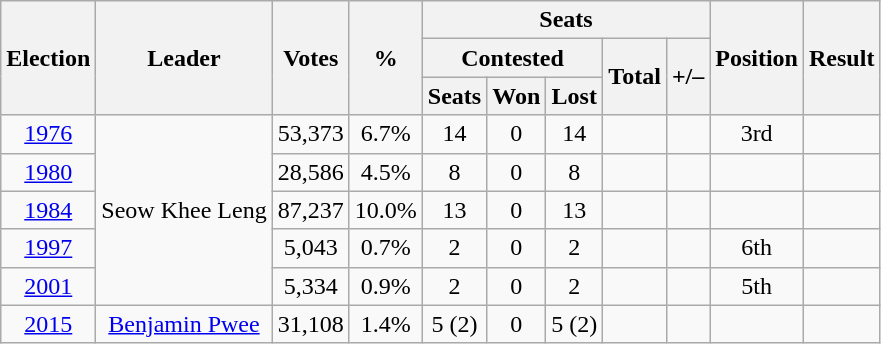<table class=wikitable style="text-align: center;">
<tr>
<th rowspan=3>Election</th>
<th rowspan=3>Leader</th>
<th rowspan=3>Votes</th>
<th rowspan=3>%</th>
<th colspan=5>Seats</th>
<th rowspan=3>Position</th>
<th rowspan=3>Result</th>
</tr>
<tr>
<th colspan=3>Contested</th>
<th rowspan=2>Total</th>
<th rowspan=2>+/–</th>
</tr>
<tr>
<th>Seats</th>
<th>Won</th>
<th>Lost</th>
</tr>
<tr>
<td><a href='#'>1976</a></td>
<td rowspan=5>Seow Khee Leng</td>
<td>53,373</td>
<td>6.7%</td>
<td>14</td>
<td>0</td>
<td>14</td>
<td></td>
<td></td>
<td> 3rd</td>
<td></td>
</tr>
<tr>
<td><a href='#'>1980</a></td>
<td>28,586</td>
<td>4.5%</td>
<td>8</td>
<td>0</td>
<td>8</td>
<td></td>
<td></td>
<td></td>
<td></td>
</tr>
<tr>
<td><a href='#'>1984</a></td>
<td>87,237</td>
<td>10.0%</td>
<td>13</td>
<td>0</td>
<td>13</td>
<td></td>
<td></td>
<td></td>
<td></td>
</tr>
<tr>
<td><a href='#'>1997</a></td>
<td>5,043</td>
<td>0.7%</td>
<td>2</td>
<td>0</td>
<td>2</td>
<td></td>
<td></td>
<td> 6th</td>
<td></td>
</tr>
<tr>
<td><a href='#'>2001</a></td>
<td>5,334</td>
<td>0.9%</td>
<td>2</td>
<td>0</td>
<td>2</td>
<td></td>
<td></td>
<td> 5th</td>
<td></td>
</tr>
<tr>
<td><a href='#'>2015</a></td>
<td><a href='#'>Benjamin Pwee</a></td>
<td>31,108</td>
<td>1.4%</td>
<td>5 (2)</td>
<td>0</td>
<td>5 (2)</td>
<td></td>
<td></td>
<td></td>
<td></td>
</tr>
</table>
